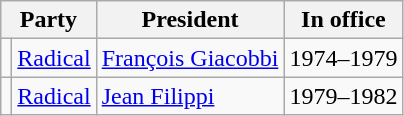<table class="wikitable">
<tr>
<th colspan="2">Party</th>
<th>President</th>
<th>In office</th>
</tr>
<tr>
<td></td>
<td><a href='#'>Radical</a></td>
<td><a href='#'>François Giacobbi</a></td>
<td>1974–1979</td>
</tr>
<tr>
<td></td>
<td><a href='#'>Radical</a></td>
<td><a href='#'>Jean Filippi</a></td>
<td>1979–1982</td>
</tr>
</table>
